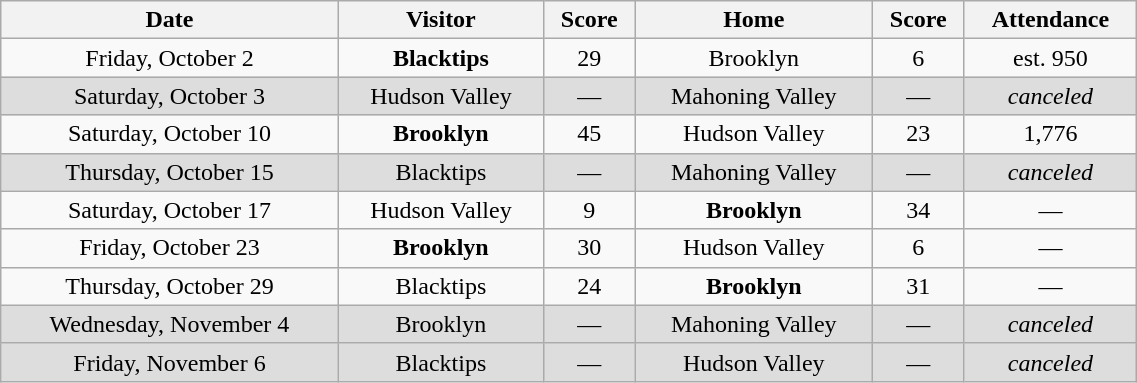<table class="wikitable sortable" style="width: 60%; text-align:center">
<tr>
<th>Date</th>
<th>Visitor</th>
<th>Score</th>
<th>Home</th>
<th>Score</th>
<th>Attendance</th>
</tr>
<tr>
<td>Friday, October 2</td>
<td><strong>Blacktips</strong></td>
<td>29</td>
<td>Brooklyn</td>
<td>6</td>
<td>est. 950</td>
</tr>
<tr style="background-color:#ddd;">
<td>Saturday, October 3</td>
<td>Hudson Valley</td>
<td>—</td>
<td>Mahoning Valley</td>
<td>—</td>
<td><em>canceled</em></td>
</tr>
<tr>
<td>Saturday, October 10</td>
<td><strong>Brooklyn</strong></td>
<td>45</td>
<td>Hudson Valley</td>
<td>23</td>
<td>1,776</td>
</tr>
<tr style="background-color:#ddd;">
<td>Thursday, October 15</td>
<td>Blacktips</td>
<td>—</td>
<td>Mahoning Valley</td>
<td>—</td>
<td><em>canceled</em></td>
</tr>
<tr>
<td>Saturday, October 17</td>
<td>Hudson Valley</td>
<td>9</td>
<td><strong>Brooklyn</strong></td>
<td>34</td>
<td>—</td>
</tr>
<tr>
<td>Friday, October 23</td>
<td><strong>Brooklyn</strong></td>
<td>30</td>
<td>Hudson Valley</td>
<td>6</td>
<td>—</td>
</tr>
<tr>
<td>Thursday, October 29</td>
<td>Blacktips</td>
<td>24</td>
<td><strong>Brooklyn</strong></td>
<td>31</td>
<td>—</td>
</tr>
<tr style="background-color:#ddd;">
<td>Wednesday, November 4</td>
<td>Brooklyn</td>
<td>—</td>
<td>Mahoning Valley</td>
<td>—</td>
<td><em>canceled</em></td>
</tr>
<tr style="background-color:#ddd;">
<td>Friday, November 6</td>
<td>Blacktips</td>
<td>—</td>
<td>Hudson Valley</td>
<td>—</td>
<td><em>canceled</em></td>
</tr>
</table>
